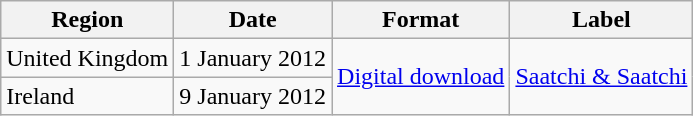<table class=wikitable>
<tr>
<th>Region</th>
<th>Date</th>
<th>Format</th>
<th>Label</th>
</tr>
<tr>
<td>United Kingdom</td>
<td>1 January 2012</td>
<td rowspan="2"><a href='#'>Digital download</a></td>
<td rowspan="2"><a href='#'>Saatchi & Saatchi</a></td>
</tr>
<tr>
<td>Ireland</td>
<td>9 January 2012</td>
</tr>
</table>
